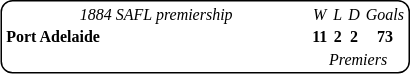<table style="margin-right:4px; margin-top:8px; float:right; border:1px #000 solid; border-radius:8px; background:#fff; font-family:Verdana; font-size:8pt; text-align:center;">
<tr>
<td width=200><em>1884 SAFL premiership</em></td>
<td><em>W</em></td>
<td><em>L</em></td>
<td><em>D</em></td>
<td><em>Goals</em></td>
</tr>
<tr>
<td style="text-align:left"><strong>Port Adelaide</strong></td>
<td><strong>11</strong></td>
<td><strong>2</strong></td>
<td><strong>2</strong></td>
<td><strong>73</strong></td>
</tr>
<tr>
<td></td>
<td colspan=9><em>Premiers</em></td>
</tr>
</table>
